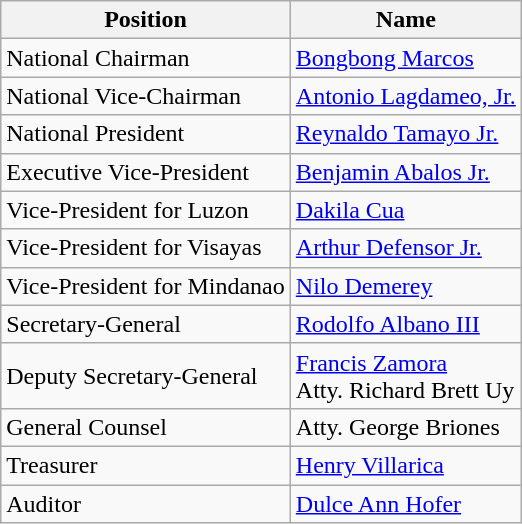<table class="wikitable">
<tr>
<th>Position</th>
<th>Name</th>
</tr>
<tr>
<td>National Chairman</td>
<td><a href='#'>Bongbong Marcos</a></td>
</tr>
<tr>
<td>National Vice-Chairman</td>
<td><a href='#'>Antonio Lagdameo, Jr.</a></td>
</tr>
<tr>
<td>National President</td>
<td><a href='#'>Reynaldo Tamayo Jr.</a></td>
</tr>
<tr>
<td>Executive Vice-President</td>
<td><a href='#'>Benjamin Abalos Jr.</a></td>
</tr>
<tr>
<td>Vice-President for Luzon</td>
<td><a href='#'>Dakila Cua</a></td>
</tr>
<tr>
<td>Vice-President for Visayas</td>
<td><a href='#'>Arthur Defensor Jr.</a></td>
</tr>
<tr>
<td>Vice-President for Mindanao</td>
<td><a href='#'>Nilo Demerey</a></td>
</tr>
<tr>
<td>Secretary-General</td>
<td><a href='#'>Rodolfo Albano III</a></td>
</tr>
<tr>
<td>Deputy Secretary-General</td>
<td><a href='#'>Francis Zamora</a><br>Atty. Richard Brett Uy</td>
</tr>
<tr>
<td>General Counsel</td>
<td>Atty. George Briones</td>
</tr>
<tr>
<td>Treasurer</td>
<td><a href='#'>Henry Villarica</a></td>
</tr>
<tr>
<td>Auditor</td>
<td><a href='#'>Dulce Ann Hofer</a></td>
</tr>
</table>
